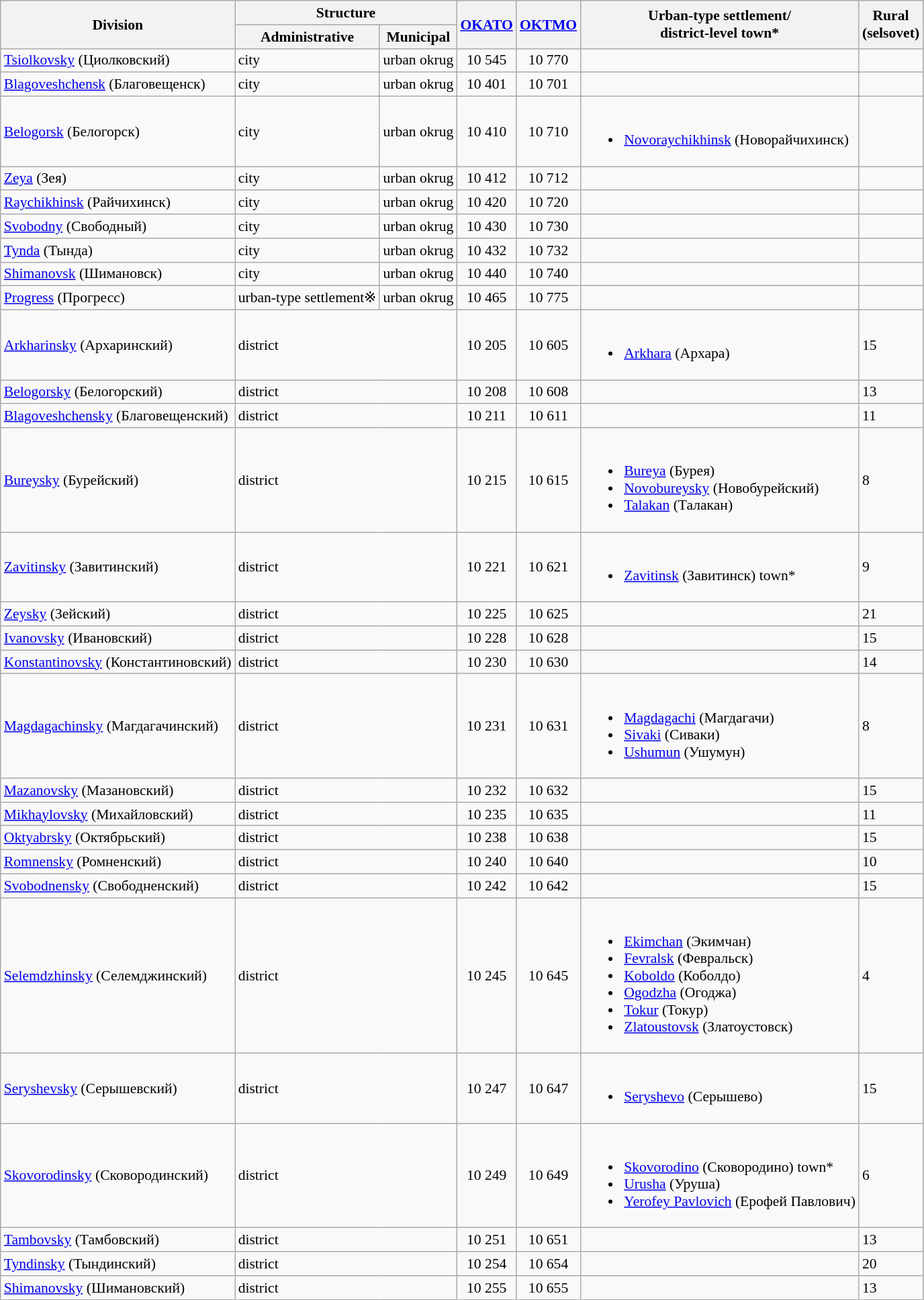<table class="wikitable" style="padding: 24em 0; border: 1px #aaa solid; border-collapse: collapse; font-size: 90%;">
<tr>
<th colspan="2" rowspan="2">Division</th>
<th colspan="2">Structure</th>
<th rowspan="2"><a href='#'>OKATO</a></th>
<th rowspan="2"><a href='#'>OKTMO</a></th>
<th rowspan="2">Urban-type settlement/<br>district-level town*</th>
<th rowspan="2">Rural<br>(selsovet)</th>
</tr>
<tr>
<th>Administrative</th>
<th>Municipal</th>
</tr>
<tr>
<td colspan="2"><a href='#'>Tsiolkovsky</a> (Циолковский)</td>
<td>city </td>
<td>urban okrug</td>
<td align="center">10 545</td>
<td align="center">10 770</td>
<td></td>
<td></td>
</tr>
<tr>
<td colspan="2"><a href='#'>Blagoveshchensk</a> (Благовещенск)</td>
<td>city</td>
<td>urban okrug</td>
<td align="center">10 401</td>
<td align="center">10 701</td>
<td></td>
<td></td>
</tr>
<tr>
<td colspan="2"><a href='#'>Belogorsk</a> (Белогорск)</td>
<td>city</td>
<td>urban okrug</td>
<td align="center">10 410</td>
<td align="center">10 710</td>
<td><br><ul><li><a href='#'>Novoraychikhinsk</a> (Новорайчихинск)</li></ul></td>
<td></td>
</tr>
<tr>
<td colspan="2"><a href='#'>Zeya</a> (Зея)</td>
<td>city</td>
<td>urban okrug</td>
<td align="center">10 412</td>
<td align="center">10 712</td>
<td></td>
<td></td>
</tr>
<tr>
<td colspan="2"><a href='#'>Raychikhinsk</a> (Райчихинск)</td>
<td>city</td>
<td>urban okrug</td>
<td align="center">10 420</td>
<td align="center">10 720</td>
<td></td>
<td></td>
</tr>
<tr>
<td colspan="2"><a href='#'>Svobodny</a> (Свободный)</td>
<td>city</td>
<td>urban okrug</td>
<td align="center">10 430</td>
<td align="center">10 730</td>
<td></td>
<td></td>
</tr>
<tr>
<td colspan="2"><a href='#'>Tynda</a> (Тында)</td>
<td>city</td>
<td>urban okrug</td>
<td align="center">10 432</td>
<td align="center">10 732</td>
<td></td>
<td></td>
</tr>
<tr>
<td colspan="2"><a href='#'>Shimanovsk</a> (Шимановск)</td>
<td>city</td>
<td>urban okrug</td>
<td align="center">10 440</td>
<td align="center">10 740</td>
<td></td>
<td></td>
</tr>
<tr>
<td colspan="2"><a href='#'>Progress</a> (Прогресс)</td>
<td>urban-type settlement※</td>
<td>urban okrug</td>
<td align="center">10 465</td>
<td align="center">10 775</td>
<td></td>
<td></td>
</tr>
<tr>
<td colspan="2"><a href='#'>Arkharinsky</a> (Архаринский)</td>
<td colspan="2">district</td>
<td align="center">10 205</td>
<td align="center">10 605</td>
<td><br><ul><li><a href='#'>Arkhara</a> (Архара)</li></ul></td>
<td>15</td>
</tr>
<tr>
<td colspan="2"><a href='#'>Belogorsky</a> (Белогорский)</td>
<td colspan="2">district</td>
<td align="center">10 208</td>
<td align="center">10 608</td>
<td></td>
<td>13</td>
</tr>
<tr>
<td colspan="2"><a href='#'>Blagoveshchensky</a> (Благовещенский)</td>
<td colspan="2">district</td>
<td align="center">10 211</td>
<td align="center">10 611</td>
<td></td>
<td>11</td>
</tr>
<tr>
<td colspan="2"><a href='#'>Bureysky</a> (Бурейский)</td>
<td colspan="2">district</td>
<td align="center">10 215</td>
<td align="center">10 615</td>
<td><br><ul><li><a href='#'>Bureya</a> (Бурея)</li><li><a href='#'>Novobureysky</a> (Новобурейский)</li><li><a href='#'>Talakan</a> (Талакан)</li></ul></td>
<td>8</td>
</tr>
<tr>
<td colspan="2"><a href='#'>Zavitinsky</a> (Завитинский)</td>
<td colspan="2">district</td>
<td align="center">10 221</td>
<td align="center">10 621</td>
<td><br><ul><li><a href='#'>Zavitinsk</a> (Завитинск) town*</li></ul></td>
<td>9</td>
</tr>
<tr>
<td colspan="2"><a href='#'>Zeysky</a> (Зейский)</td>
<td colspan="2">district</td>
<td align="center">10 225</td>
<td align="center">10 625</td>
<td></td>
<td>21</td>
</tr>
<tr>
<td colspan="2"><a href='#'>Ivanovsky</a> (Ивановский)</td>
<td colspan="2">district</td>
<td align="center">10 228</td>
<td align="center">10 628</td>
<td></td>
<td>15</td>
</tr>
<tr>
<td colspan="2"><a href='#'>Konstantinovsky</a> (Константиновский)</td>
<td colspan="2">district</td>
<td align="center">10 230</td>
<td align="center">10 630</td>
<td></td>
<td>14</td>
</tr>
<tr>
<td colspan="2"><a href='#'>Magdagachinsky</a> (Магдагачинский)</td>
<td colspan="2">district</td>
<td align="center">10 231</td>
<td align="center">10 631</td>
<td><br><ul><li><a href='#'>Magdagachi</a> (Магдагачи)</li><li><a href='#'>Sivaki</a> (Сиваки)</li><li><a href='#'>Ushumun</a> (Ушумун)</li></ul></td>
<td>8</td>
</tr>
<tr>
<td colspan="2"><a href='#'>Mazanovsky</a> (Мазановский)</td>
<td colspan="2">district</td>
<td align="center">10 232</td>
<td align="center">10 632</td>
<td></td>
<td>15</td>
</tr>
<tr>
<td colspan="2"><a href='#'>Mikhaylovsky</a> (Михайловский)</td>
<td colspan="2">district</td>
<td align="center">10 235</td>
<td align="center">10 635</td>
<td></td>
<td>11</td>
</tr>
<tr>
<td colspan="2"><a href='#'>Oktyabrsky</a> (Октябрьский)</td>
<td colspan="2">district</td>
<td align="center">10 238</td>
<td align="center">10 638</td>
<td></td>
<td>15</td>
</tr>
<tr>
<td colspan="2"><a href='#'>Romnensky</a> (Ромненский)</td>
<td colspan="2">district</td>
<td align="center">10 240</td>
<td align="center">10 640</td>
<td></td>
<td>10</td>
</tr>
<tr>
<td colspan="2"><a href='#'>Svobodnensky</a> (Свободненский)</td>
<td colspan="2">district</td>
<td align="center">10 242</td>
<td align="center">10 642</td>
<td></td>
<td>15</td>
</tr>
<tr>
<td colspan="2"><a href='#'>Selemdzhinsky</a> (Селемджинский)</td>
<td colspan="2">district</td>
<td align="center">10 245</td>
<td align="center">10 645</td>
<td><br><ul><li><a href='#'>Ekimchan</a> (Экимчан)</li><li><a href='#'>Fevralsk</a> (Февральск)</li><li><a href='#'>Koboldo</a> (Коболдо)</li><li><a href='#'>Ogodzha</a> (Огоджа)</li><li><a href='#'>Tokur</a> (Токур)</li><li><a href='#'>Zlatoustovsk</a> (Златоустовск)</li></ul></td>
<td>4</td>
</tr>
<tr>
<td colspan="2"><a href='#'>Seryshevsky</a> (Серышевский)</td>
<td colspan="2">district</td>
<td align="center">10 247</td>
<td align="center">10 647</td>
<td><br><ul><li><a href='#'>Seryshevo</a> (Серышево)</li></ul></td>
<td>15</td>
</tr>
<tr>
<td colspan="2"><a href='#'>Skovorodinsky</a> (Сковородинский)</td>
<td colspan="2">district</td>
<td align="center">10 249</td>
<td align="center">10 649</td>
<td><br><ul><li><a href='#'>Skovorodino</a> (Сковородино) town*</li><li><a href='#'>Urusha</a> (Уруша)</li><li><a href='#'>Yerofey Pavlovich</a> (Ерофей Павлович)</li></ul></td>
<td>6</td>
</tr>
<tr>
<td colspan="2"><a href='#'>Tambovsky</a> (Тамбовский)</td>
<td colspan="2">district</td>
<td align="center">10 251</td>
<td align="center">10 651</td>
<td></td>
<td>13</td>
</tr>
<tr>
<td colspan="2"><a href='#'>Tyndinsky</a> (Тындинский)</td>
<td colspan="2">district</td>
<td align="center">10 254</td>
<td align="center">10 654</td>
<td></td>
<td>20</td>
</tr>
<tr>
<td colspan="2"><a href='#'>Shimanovsky</a> (Шимановский)</td>
<td colspan="2">district</td>
<td align="center">10 255</td>
<td align="center">10 655</td>
<td></td>
<td>13</td>
</tr>
</table>
